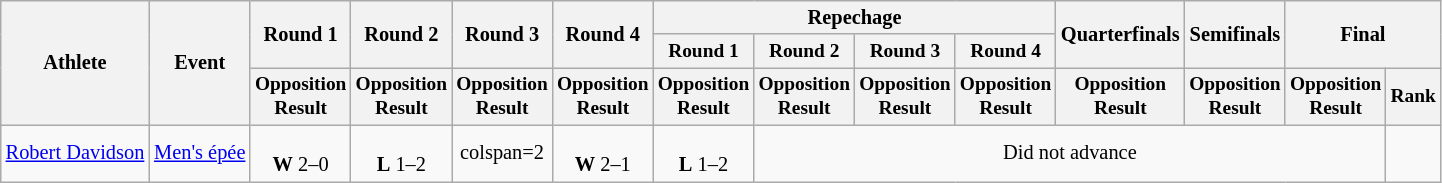<table class="wikitable" style="font-size:85%">
<tr>
<th rowspan="3">Athlete</th>
<th rowspan="3">Event</th>
<th rowspan="2">Round 1</th>
<th rowspan="2">Round 2</th>
<th rowspan="2">Round 3</th>
<th rowspan="2">Round 4</th>
<th colspan=4>Repechage</th>
<th rowspan="2">Quarterfinals</th>
<th rowspan="2">Semifinals</th>
<th rowspan="2" colspan=2>Final</th>
</tr>
<tr style="font-size:95%">
<th>Round 1</th>
<th>Round 2</th>
<th>Round 3</th>
<th>Round 4</th>
</tr>
<tr style="font-size:95%">
<th>Opposition<br>Result</th>
<th>Opposition<br>Result</th>
<th>Opposition<br>Result</th>
<th>Opposition<br>Result</th>
<th>Opposition<br>Result</th>
<th>Opposition<br>Result</th>
<th>Opposition<br>Result</th>
<th>Opposition<br>Result</th>
<th>Opposition<br>Result</th>
<th>Opposition<br>Result</th>
<th>Opposition<br>Result</th>
<th>Rank</th>
</tr>
<tr align=center>
<td align=left><a href='#'>Robert Davidson</a></td>
<td align=left><a href='#'>Men's épée</a></td>
<td><br><strong>W</strong> 2–0</td>
<td><br><strong>L</strong> 1–2</td>
<td>colspan=2</td>
<td><br><strong>W</strong> 2–1</td>
<td><br><strong>L</strong> 1–2</td>
<td colspan=6>Did not advance</td>
</tr>
</table>
